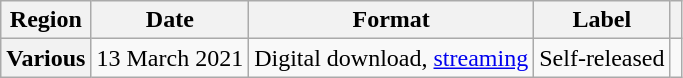<table class="wikitable plainrowheaders" style="text-align:center">
<tr>
<th>Region</th>
<th>Date</th>
<th>Format</th>
<th>Label</th>
<th></th>
</tr>
<tr>
<th scope="row">Various</th>
<td>13 March 2021</td>
<td>Digital download, <a href='#'>streaming</a></td>
<td>Self-released</td>
<td></td>
</tr>
</table>
